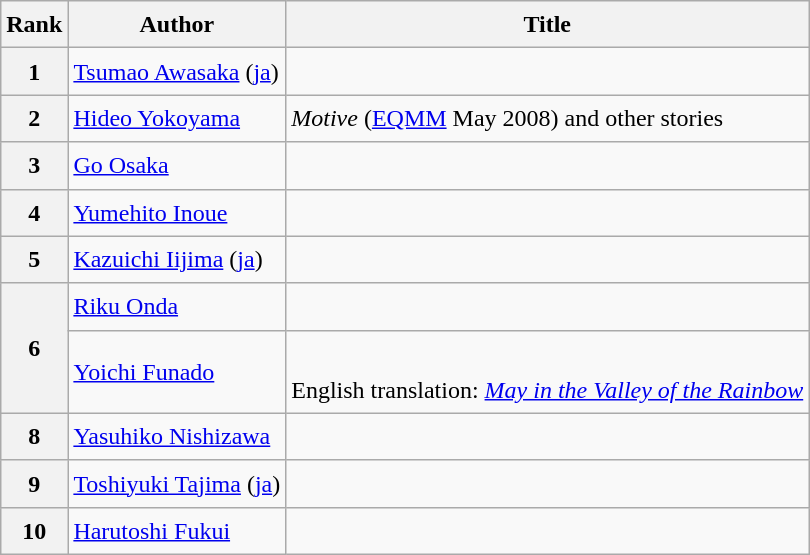<table class="wikitable sortable" style="font-size:1.00em; line-height:1.5em;">
<tr>
<th>Rank</th>
<th>Author</th>
<th>Title</th>
</tr>
<tr>
<th>1</th>
<td><a href='#'>Tsumao Awasaka</a> (<a href='#'>ja</a>)</td>
<td></td>
</tr>
<tr>
<th>2</th>
<td><a href='#'>Hideo Yokoyama</a></td>
<td><em>Motive</em> (<a href='#'>EQMM</a> May 2008) and other stories</td>
</tr>
<tr>
<th>3</th>
<td><a href='#'>Go Osaka</a></td>
<td></td>
</tr>
<tr>
<th>4</th>
<td><a href='#'>Yumehito Inoue</a></td>
<td></td>
</tr>
<tr>
<th>5</th>
<td><a href='#'>Kazuichi Iijima</a> (<a href='#'>ja</a>)</td>
<td></td>
</tr>
<tr>
<th rowspan="2">6</th>
<td><a href='#'>Riku Onda</a></td>
<td></td>
</tr>
<tr>
<td><a href='#'>Yoichi Funado</a></td>
<td><br>English translation: <em><a href='#'>May in the Valley of the Rainbow</a></em></td>
</tr>
<tr>
<th>8</th>
<td><a href='#'>Yasuhiko Nishizawa</a></td>
<td></td>
</tr>
<tr>
<th>9</th>
<td><a href='#'>Toshiyuki Tajima</a> (<a href='#'>ja</a>)</td>
<td></td>
</tr>
<tr>
<th>10</th>
<td><a href='#'>Harutoshi Fukui</a></td>
<td></td>
</tr>
</table>
